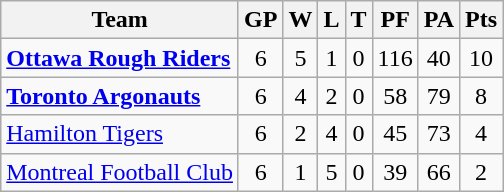<table class="wikitable">
<tr>
<th>Team</th>
<th>GP</th>
<th>W</th>
<th>L</th>
<th>T</th>
<th>PF</th>
<th>PA</th>
<th>Pts</th>
</tr>
<tr align="center">
<td align="left"><strong><a href='#'>Ottawa Rough Riders</a></strong></td>
<td>6</td>
<td>5</td>
<td>1</td>
<td>0</td>
<td>116</td>
<td>40</td>
<td>10</td>
</tr>
<tr align="center">
<td align="left"><strong><a href='#'>Toronto Argonauts</a></strong></td>
<td>6</td>
<td>4</td>
<td>2</td>
<td>0</td>
<td>58</td>
<td>79</td>
<td>8</td>
</tr>
<tr align="center">
<td align="left"><a href='#'>Hamilton Tigers</a></td>
<td>6</td>
<td>2</td>
<td>4</td>
<td>0</td>
<td>45</td>
<td>73</td>
<td>4</td>
</tr>
<tr align="center">
<td align="left"><a href='#'>Montreal Football Club</a></td>
<td>6</td>
<td>1</td>
<td>5</td>
<td>0</td>
<td>39</td>
<td>66</td>
<td>2</td>
</tr>
</table>
